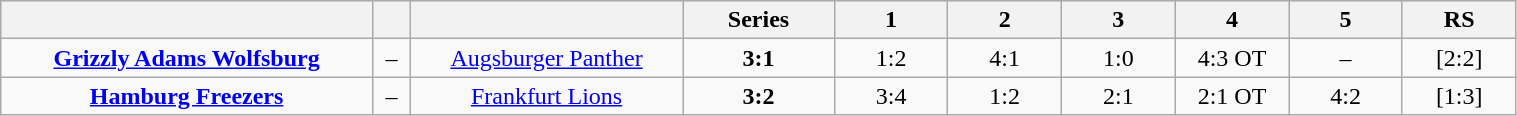<table class="wikitable" width="80%">
<tr style="background-color:#e0e0e0;">
<th style="width:22,5%;"></th>
<th style="width:2.5%;"></th>
<th style="width:22,5%;"></th>
<th style="width:10%;">Series</th>
<th style="width:7.5%;">1</th>
<th style="width:7.5%;">2</th>
<th style="width:7.5%;">3</th>
<th style="width:7.5%;">4</th>
<th style="width:7.5%;">5</th>
<th style="width:7.5%;">RS</th>
</tr>
<tr align="center">
<td><strong><a href='#'>Grizzly Adams Wolfsburg</a></strong></td>
<td>–</td>
<td><a href='#'>Augsburger Panther</a></td>
<td><strong>3:1</strong></td>
<td>1:2</td>
<td>4:1</td>
<td>1:0</td>
<td>4:3 OT</td>
<td>–</td>
<td>[2:2]</td>
</tr>
<tr align="center">
<td><strong><a href='#'>Hamburg Freezers</a></strong></td>
<td>–</td>
<td><a href='#'>Frankfurt Lions</a></td>
<td><strong>3:2</strong></td>
<td>3:4</td>
<td>1:2</td>
<td>2:1</td>
<td>2:1 OT</td>
<td>4:2</td>
<td>[1:3]</td>
</tr>
</table>
